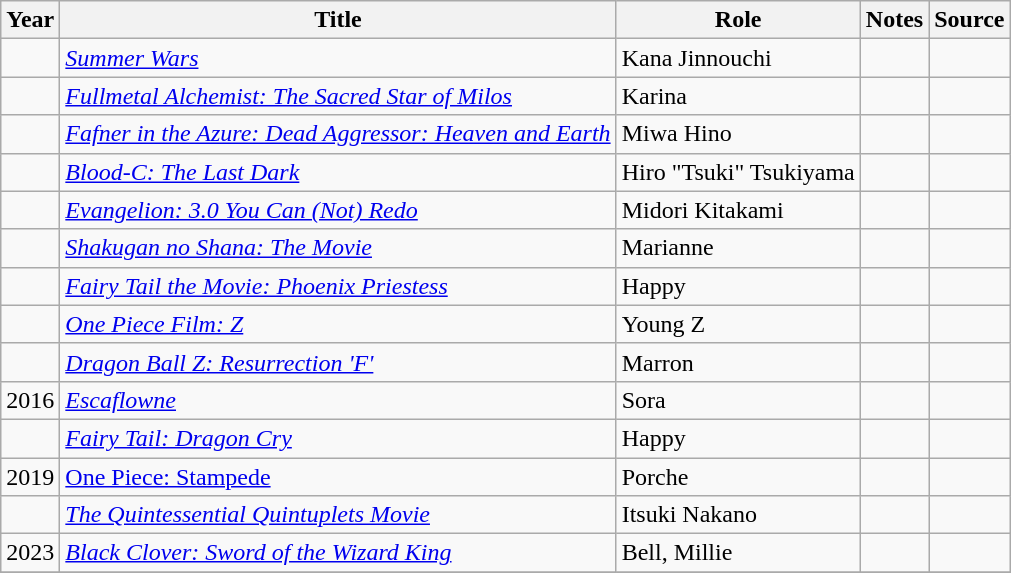<table class="wikitable sortable plainrowheaders">
<tr>
<th>Year</th>
<th>Title</th>
<th>Role</th>
<th class="unsortable">Notes</th>
<th class="unsortable">Source</th>
</tr>
<tr>
<td></td>
<td><em><a href='#'>Summer Wars</a></em></td>
<td>Kana Jinnouchi</td>
<td> </td>
<td></td>
</tr>
<tr>
<td></td>
<td><em><a href='#'>Fullmetal Alchemist: The Sacred Star of Milos</a></em></td>
<td>Karina</td>
<td></td>
<td></td>
</tr>
<tr>
<td></td>
<td><em><a href='#'>Fafner in the Azure: Dead Aggressor: Heaven and Earth</a></em></td>
<td>Miwa Hino</td>
<td></td>
<td></td>
</tr>
<tr>
<td></td>
<td><em><a href='#'>Blood-C: The Last Dark</a></em></td>
<td>Hiro "Tsuki" Tsukiyama</td>
<td></td>
<td></td>
</tr>
<tr>
<td></td>
<td><em><a href='#'>Evangelion: 3.0 You Can (Not) Redo</a></em></td>
<td>Midori Kitakami</td>
<td></td>
<td></td>
</tr>
<tr>
<td></td>
<td><em><a href='#'>Shakugan no Shana: The Movie</a></em></td>
<td>Marianne</td>
<td></td>
<td></td>
</tr>
<tr>
<td></td>
<td><em><a href='#'>Fairy Tail the Movie: Phoenix Priestess</a></em></td>
<td>Happy</td>
<td></td>
<td></td>
</tr>
<tr>
<td></td>
<td><em><a href='#'>One Piece Film: Z</a></em></td>
<td>Young Z</td>
<td></td>
<td></td>
</tr>
<tr>
<td></td>
<td><em><a href='#'>Dragon Ball Z: Resurrection 'F'</a></em></td>
<td>Marron</td>
<td></td>
<td></td>
</tr>
<tr>
<td>2016</td>
<td><em><a href='#'>Escaflowne</a></em></td>
<td>Sora</td>
<td></td>
<td></td>
</tr>
<tr>
<td></td>
<td><em><a href='#'>Fairy Tail: Dragon Cry</a></em></td>
<td>Happy</td>
<td></td>
<td></td>
</tr>
<tr>
<td>2019</td>
<td><a href='#'>One Piece: Stampede</a></td>
<td>Porche</td>
<td></td>
<td></td>
</tr>
<tr>
<td></td>
<td><em><a href='#'>The Quintessential Quintuplets Movie</a></em></td>
<td>Itsuki Nakano</td>
<td></td>
<td></td>
</tr>
<tr>
<td>2023</td>
<td><em><a href='#'>Black Clover: Sword of the Wizard King</a></em></td>
<td>Bell, Millie</td>
<td></td>
<td></td>
</tr>
<tr>
</tr>
</table>
